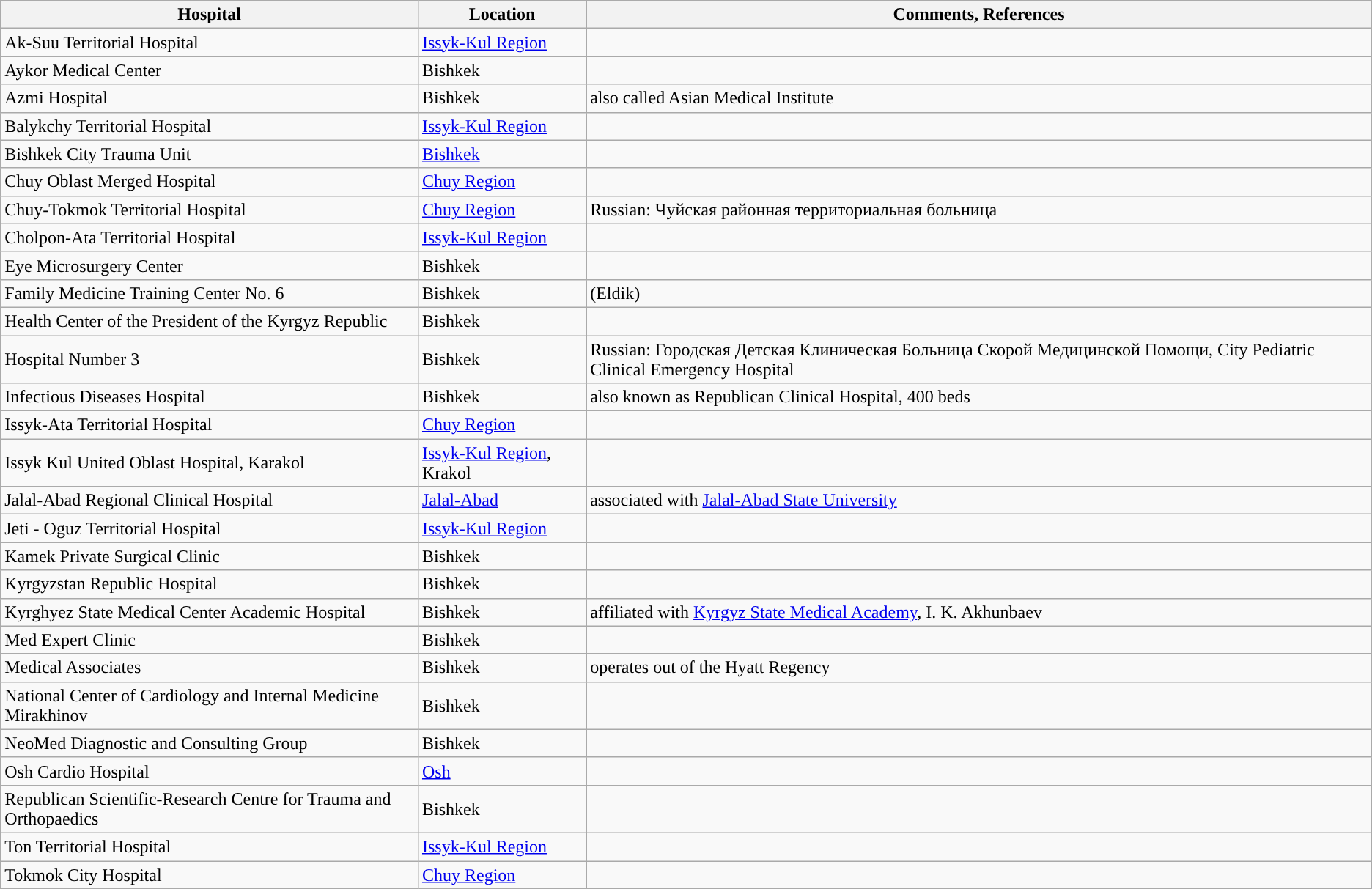<table class="wikitable sortable plainrowheaders">
<tr>
<th>Hospital</th>
<th>Location</th>
<th>Comments, References</th>
</tr>
<tr>
<td>Ak-Suu Territorial Hospital</td>
<td><a href='#'>Issyk-Kul Region</a></td>
<td></td>
</tr>
<tr>
<td>Aykor Medical Center</td>
<td>Bishkek</td>
<td></td>
</tr>
<tr>
<td>Azmi Hospital</td>
<td>Bishkek<br><small></small></td>
<td>also called Asian Medical Institute</td>
</tr>
<tr>
<td>Balykchy Territorial Hospital</td>
<td><a href='#'>Issyk-Kul Region</a><br><small></small></td>
<td></td>
</tr>
<tr>
<td>Bishkek City Trauma Unit</td>
<td><a href='#'>Bishkek</a></td>
<td></td>
</tr>
<tr>
<td>Chuy Oblast Merged Hospital</td>
<td><a href='#'>Chuy Region</a></td>
<td></td>
</tr>
<tr>
<td>Chuy-Tokmok Territorial Hospital</td>
<td><a href='#'>Chuy Region</a><br><small></small></td>
<td>Russian: Чуйская районная территориальная больница</td>
</tr>
<tr>
<td>Cholpon-Ata Territorial Hospital</td>
<td><a href='#'>Issyk-Kul Region</a></td>
<td></td>
</tr>
<tr>
<td>Eye Microsurgery Center</td>
<td>Bishkek</td>
<td></td>
</tr>
<tr>
<td>Family Medicine Training Center No. 6</td>
<td>Bishkek</td>
<td>(Eldik)</td>
</tr>
<tr>
<td>Health Center of the President of the Kyrgyz Republic</td>
<td>Bishkek</td>
<td></td>
</tr>
<tr>
<td>Hospital Number 3</td>
<td>Bishkek<br><small></small></td>
<td>Russian:  Городская Детская Клиническая Больница Скорой Медицинской Помощи, City Pediatric Clinical Emergency Hospital</td>
</tr>
<tr>
<td>Infectious Diseases Hospital</td>
<td>Bishkek<br><small></small></td>
<td>also known as Republican Clinical Hospital, 400 beds</td>
</tr>
<tr>
<td>Issyk-Ata Territorial Hospital</td>
<td><a href='#'>Chuy Region</a></td>
<td></td>
</tr>
<tr>
<td>Issyk Kul United Oblast Hospital, Karakol</td>
<td><a href='#'>Issyk-Kul Region</a>, Krakol</td>
<td></td>
</tr>
<tr>
<td>Jalal-Abad Regional Clinical Hospital</td>
<td><a href='#'>Jalal-Abad</a></td>
<td>associated with <a href='#'>Jalal-Abad State University</a></td>
</tr>
<tr>
<td>Jeti - Oguz Territorial Hospital</td>
<td><a href='#'>Issyk-Kul Region</a></td>
<td></td>
</tr>
<tr>
<td>Kamek Private Surgical Clinic</td>
<td>Bishkek<br><small></small></td>
<td></td>
</tr>
<tr>
<td>Kyrgyzstan Republic Hospital</td>
<td>Bishkek<br><small></small></td>
<td></td>
</tr>
<tr>
<td>Kyrghyez State Medical Center Academic Hospital</td>
<td>Bishkek<br><small></small></td>
<td>affiliated with <a href='#'>Kyrgyz State Medical Academy</a>,  I. K. Akhunbaev</td>
</tr>
<tr>
<td>Med Expert Clinic</td>
<td>Bishkek</td>
<td></td>
</tr>
<tr>
<td>Medical Associates</td>
<td>Bishkek<br><small></small></td>
<td>operates out of the Hyatt Regency</td>
</tr>
<tr>
<td>National Center of Cardiology and Internal Medicine Mirakhinov</td>
<td>Bishkek<br><small></small></td>
<td></td>
</tr>
<tr>
<td>NeoMed Diagnostic and Consulting Group</td>
<td>Bishkek<br><small></small></td>
<td></td>
</tr>
<tr>
<td>Osh Cardio Hospital</td>
<td><a href='#'>Osh</a><br><small></small></td>
<td></td>
</tr>
<tr>
<td>Republican Scientific-Research Centre for Trauma and Orthopaedics</td>
<td>Bishkek</td>
<td></td>
</tr>
<tr>
<td>Ton Territorial Hospital</td>
<td><a href='#'>Issyk-Kul Region</a></td>
<td></td>
</tr>
<tr>
<td>Tokmok City Hospital</td>
<td><a href='#'>Chuy Region</a></td>
<td></td>
</tr>
</table>
